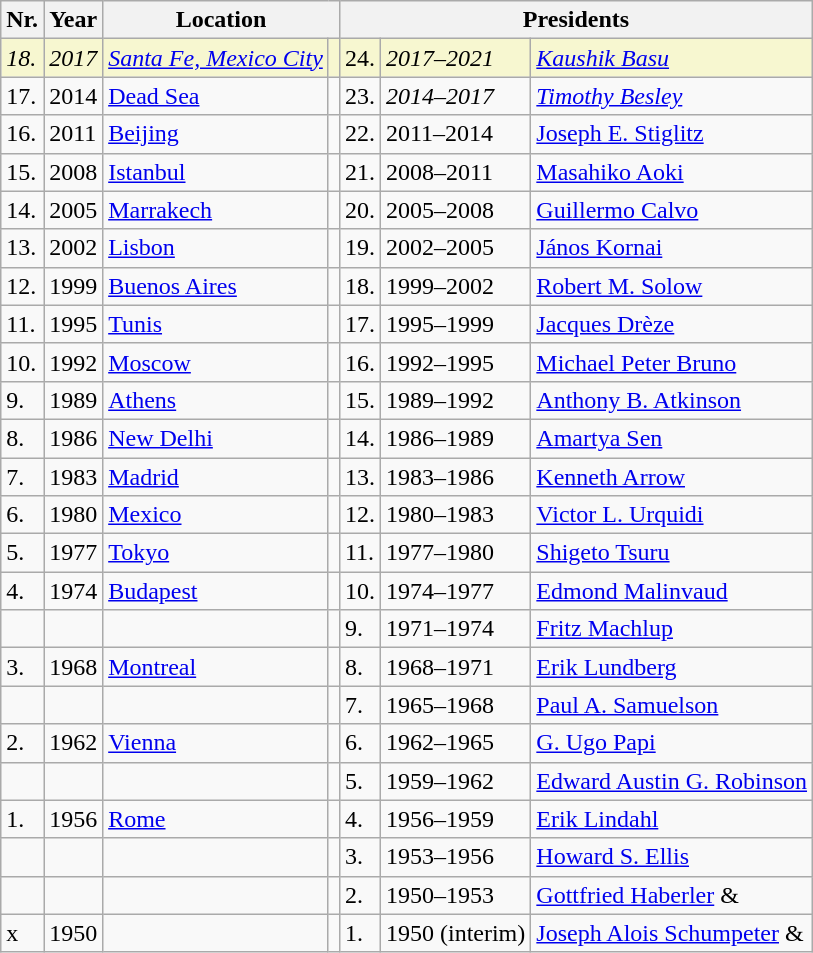<table class="wikitable">
<tr>
<th>Nr.</th>
<th>Year</th>
<th colspan="2">Location</th>
<th colspan="3">Presidents</th>
</tr>
<tr style="background:#f7f7d0">
<td><em>18.</em></td>
<td><em>2017</em></td>
<td><em><a href='#'>Santa Fe, Mexico City</a></em></td>
<td><em></em></td>
<td>24.</td>
<td><em>2017–2021</em></td>
<td><em><a href='#'>Kaushik Basu</a></em> </td>
</tr>
<tr>
<td>17.</td>
<td>2014</td>
<td><a href='#'>Dead Sea</a></td>
<td></td>
<td>23.</td>
<td><em>2014–2017</em></td>
<td><em><a href='#'>Timothy Besley</a></em> </td>
</tr>
<tr>
<td>16.</td>
<td>2011</td>
<td><a href='#'>Beijing</a></td>
<td></td>
<td>22.</td>
<td>2011–2014</td>
<td><a href='#'>Joseph E. Stiglitz</a> </td>
</tr>
<tr>
<td>15.</td>
<td>2008</td>
<td><a href='#'>Istanbul</a></td>
<td></td>
<td>21.</td>
<td>2008–2011</td>
<td><a href='#'>Masahiko Aoki</a> </td>
</tr>
<tr>
<td>14.</td>
<td>2005</td>
<td><a href='#'>Marrakech</a></td>
<td></td>
<td>20.</td>
<td>2005–2008</td>
<td><a href='#'>Guillermo Calvo</a> </td>
</tr>
<tr>
<td>13.</td>
<td>2002</td>
<td><a href='#'>Lisbon</a></td>
<td></td>
<td>19.</td>
<td>2002–2005</td>
<td><a href='#'>János Kornai</a> </td>
</tr>
<tr>
<td>12.</td>
<td>1999</td>
<td><a href='#'>Buenos Aires</a></td>
<td></td>
<td>18.</td>
<td>1999–2002</td>
<td><a href='#'>Robert M. Solow</a> </td>
</tr>
<tr>
<td>11.</td>
<td>1995</td>
<td><a href='#'>Tunis</a></td>
<td></td>
<td>17.</td>
<td>1995–1999</td>
<td><a href='#'>Jacques Drèze</a> </td>
</tr>
<tr>
<td>10.</td>
<td>1992</td>
<td><a href='#'>Moscow</a></td>
<td></td>
<td>16.</td>
<td>1992–1995</td>
<td><a href='#'>Michael Peter Bruno</a> </td>
</tr>
<tr>
<td>9.</td>
<td>1989</td>
<td><a href='#'>Athens</a></td>
<td></td>
<td>15.</td>
<td>1989–1992</td>
<td><a href='#'>Anthony B. Atkinson</a> </td>
</tr>
<tr>
<td>8.</td>
<td>1986</td>
<td><a href='#'>New Delhi</a></td>
<td></td>
<td>14.</td>
<td>1986–1989</td>
<td><a href='#'>Amartya Sen</a> </td>
</tr>
<tr>
<td>7.</td>
<td>1983</td>
<td><a href='#'>Madrid</a></td>
<td></td>
<td>13.</td>
<td>1983–1986</td>
<td><a href='#'>Kenneth Arrow</a> </td>
</tr>
<tr>
<td>6.</td>
<td>1980</td>
<td><a href='#'>Mexico</a></td>
<td></td>
<td>12.</td>
<td>1980–1983</td>
<td><a href='#'>Victor L. Urquidi</a> </td>
</tr>
<tr>
<td>5.</td>
<td>1977</td>
<td><a href='#'>Tokyo</a></td>
<td></td>
<td>11.</td>
<td>1977–1980</td>
<td><a href='#'>Shigeto Tsuru</a> </td>
</tr>
<tr>
<td>4.</td>
<td>1974</td>
<td><a href='#'>Budapest</a></td>
<td></td>
<td>10.</td>
<td>1974–1977</td>
<td><a href='#'>Edmond Malinvaud</a> </td>
</tr>
<tr>
<td></td>
<td></td>
<td></td>
<td></td>
<td>9.</td>
<td>1971–1974</td>
<td><a href='#'>Fritz Machlup</a> </td>
</tr>
<tr>
<td>3.</td>
<td>1968</td>
<td><a href='#'>Montreal</a></td>
<td></td>
<td>8.</td>
<td>1968–1971</td>
<td><a href='#'>Erik Lundberg</a> </td>
</tr>
<tr>
<td></td>
<td></td>
<td></td>
<td></td>
<td>7.</td>
<td>1965–1968</td>
<td><a href='#'>Paul A. Samuelson</a> </td>
</tr>
<tr>
<td>2.</td>
<td>1962</td>
<td><a href='#'>Vienna</a></td>
<td></td>
<td>6.</td>
<td>1962–1965</td>
<td><a href='#'>G. Ugo Papi</a> </td>
</tr>
<tr>
<td></td>
<td></td>
<td></td>
<td></td>
<td>5.</td>
<td>1959–1962</td>
<td><a href='#'>Edward Austin G. Robinson</a> </td>
</tr>
<tr>
<td>1.</td>
<td>1956</td>
<td><a href='#'>Rome</a></td>
<td></td>
<td>4.</td>
<td>1956–1959</td>
<td><a href='#'>Erik Lindahl</a> </td>
</tr>
<tr>
<td></td>
<td></td>
<td></td>
<td></td>
<td>3.</td>
<td>1953–1956</td>
<td><a href='#'>Howard S. Ellis</a> </td>
</tr>
<tr>
<td></td>
<td></td>
<td></td>
<td></td>
<td>2.</td>
<td>1950–1953</td>
<td><a href='#'>Gottfried Haberler</a>  & </td>
</tr>
<tr>
<td>x</td>
<td>1950</td>
<td></td>
<td></td>
<td>1.</td>
<td>1950 (interim)</td>
<td><a href='#'>Joseph Alois Schumpeter</a>  & </td>
</tr>
</table>
